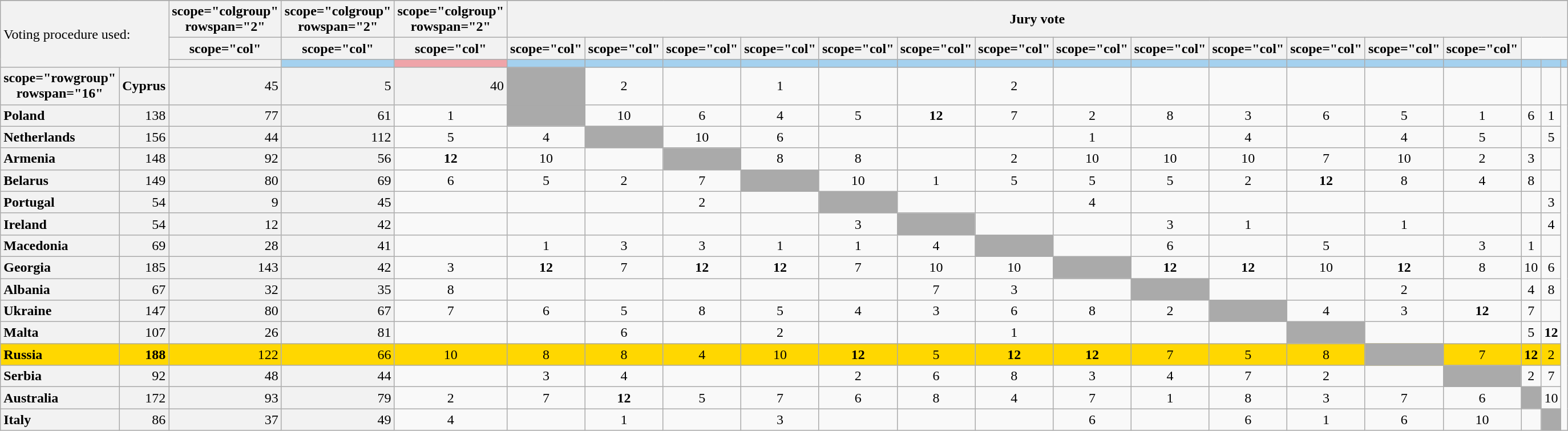<table class="wikitable plainrowheaders" style="text-align:center;">
<tr>
</tr>
<tr>
<td colspan="2" rowspan="3" style="text-align:left; background:#F2F2F2">Voting procedure used:<br></td>
<th>scope="colgroup" rowspan="2" </th>
<th>scope="colgroup" rowspan="2" </th>
<th>scope="colgroup" rowspan="2" </th>
<th scope="colgroup" colspan="16">Jury vote</th>
</tr>
<tr>
<th>scope="col" </th>
<th>scope="col" </th>
<th>scope="col" </th>
<th>scope="col" </th>
<th>scope="col" </th>
<th>scope="col" </th>
<th>scope="col" </th>
<th>scope="col" </th>
<th>scope="col" </th>
<th>scope="col" </th>
<th>scope="col" </th>
<th>scope="col" </th>
<th>scope="col" </th>
<th>scope="col" </th>
<th>scope="col" </th>
<th>scope="col" </th>
</tr>
<tr>
<th style="height:2px; border-top:1px solid transparent;"></th>
<td style="background:#A4D1EF;"></td>
<td style="background:#EFA4A9;"></td>
<td style="background:#A4D1EF;"></td>
<td style="background:#A4D1EF;"></td>
<td style="background:#A4D1EF;"></td>
<td style="background:#A4D1EF;"></td>
<td style="background:#A4D1EF;"></td>
<td style="background:#A4D1EF;"></td>
<td style="background:#A4D1EF;"></td>
<td style="background:#A4D1EF;"></td>
<td style="background:#A4D1EF;"></td>
<td style="background:#A4D1EF;"></td>
<td style="background:#A4D1EF;"></td>
<td style="background:#A4D1EF;"></td>
<td style="background:#A4D1EF;"></td>
<td style="background:#A4D1EF;"></td>
<td style="background:#A4D1EF;"></td>
<td style="background:#A4D1EF;"></td>
</tr>
<tr>
<th>scope="rowgroup" rowspan="16" </th>
<th scope="row" style="text-align:left; background:#f2f2f2;">Cyprus</th>
<td style="text-align:right; background:#f2f2f2;">45</td>
<td style="text-align:right; background:#f2f2f2;">5</td>
<td style="text-align:right; background:#f2f2f2;">40</td>
<td style="text-align:left; background:#aaa;"></td>
<td>2</td>
<td></td>
<td>1</td>
<td></td>
<td></td>
<td>2</td>
<td></td>
<td></td>
<td></td>
<td></td>
<td></td>
<td></td>
<td></td>
<td></td>
<td></td>
</tr>
<tr>
<th scope="row" style="text-align:left; background:#f2f2f2;">Poland</th>
<td style="text-align:right; background:#f2f2f2;">138</td>
<td style="text-align:right; background:#f2f2f2;">77</td>
<td style="text-align:right; background:#f2f2f2;">61</td>
<td>1</td>
<td style="text-align:left; background:#aaa;"></td>
<td>10</td>
<td>6</td>
<td>4</td>
<td>5</td>
<td><strong>12</strong></td>
<td>7</td>
<td>2</td>
<td>8</td>
<td>3</td>
<td>6</td>
<td>5</td>
<td>1</td>
<td>6</td>
<td>1</td>
</tr>
<tr>
<th scope="row" style="text-align:left; background:#f2f2f2;">Netherlands</th>
<td style="text-align:right; background:#f2f2f2;">156</td>
<td style="text-align:right; background:#f2f2f2;">44</td>
<td style="text-align:right; background:#f2f2f2;">112</td>
<td>5</td>
<td>4</td>
<td style="text-align:left; background:#aaa;"></td>
<td>10</td>
<td>6</td>
<td></td>
<td></td>
<td></td>
<td>1</td>
<td></td>
<td>4</td>
<td></td>
<td>4</td>
<td>5</td>
<td></td>
<td>5</td>
</tr>
<tr>
<th scope="row" style="text-align:left; background:#f2f2f2;">Armenia</th>
<td style="text-align:right; background:#f2f2f2;">148</td>
<td style="text-align:right; background:#f2f2f2;">92</td>
<td style="text-align:right; background:#f2f2f2;">56</td>
<td><strong>12</strong></td>
<td>10</td>
<td></td>
<td style="text-align:left; background:#aaa;"></td>
<td>8</td>
<td>8</td>
<td></td>
<td>2</td>
<td>10</td>
<td>10</td>
<td>10</td>
<td>7</td>
<td>10</td>
<td>2</td>
<td>3</td>
<td></td>
</tr>
<tr>
<th scope="row" style="text-align:left; background:#f2f2f2;">Belarus</th>
<td style="text-align:right; background:#f2f2f2;">149</td>
<td style="text-align:right; background:#f2f2f2;">80</td>
<td style="text-align:right; background:#f2f2f2;">69</td>
<td>6</td>
<td>5</td>
<td>2</td>
<td>7</td>
<td style="text-align:left; background:#aaa;"></td>
<td>10</td>
<td>1</td>
<td>5</td>
<td>5</td>
<td>5</td>
<td>2</td>
<td><strong>12</strong></td>
<td>8</td>
<td>4</td>
<td>8</td>
<td></td>
</tr>
<tr>
<th scope="row" style="text-align:left; background:#f2f2f2;">Portugal</th>
<td style="text-align:right; background:#f2f2f2;">54</td>
<td style="text-align:right; background:#f2f2f2;">9</td>
<td style="text-align:right; background:#f2f2f2;">45</td>
<td></td>
<td></td>
<td></td>
<td>2</td>
<td></td>
<td style="text-align:left; background:#aaa;"></td>
<td></td>
<td></td>
<td>4</td>
<td></td>
<td></td>
<td></td>
<td></td>
<td></td>
<td></td>
<td>3</td>
</tr>
<tr>
<th scope="row" style="text-align:left; background:#f2f2f2;">Ireland</th>
<td style="text-align:right; background:#f2f2f2;">54</td>
<td style="text-align:right; background:#f2f2f2;">12</td>
<td style="text-align:right; background:#f2f2f2;">42</td>
<td></td>
<td></td>
<td></td>
<td></td>
<td></td>
<td>3</td>
<td style="text-align:left; background:#aaa;"></td>
<td></td>
<td></td>
<td>3</td>
<td>1</td>
<td></td>
<td>1</td>
<td></td>
<td></td>
<td>4</td>
</tr>
<tr>
<th scope="row" style="text-align:left; background:#f2f2f2;">Macedonia</th>
<td style="text-align:right; background:#f2f2f2;">69</td>
<td style="text-align:right; background:#f2f2f2;">28</td>
<td style="text-align:right; background:#f2f2f2;">41</td>
<td></td>
<td>1</td>
<td>3</td>
<td>3</td>
<td>1</td>
<td>1</td>
<td>4</td>
<td style="text-align:left; background:#aaa;"></td>
<td></td>
<td>6</td>
<td></td>
<td>5</td>
<td></td>
<td>3</td>
<td>1</td>
<td></td>
</tr>
<tr>
<th scope="row" style="text-align:left; background:#f2f2f2;">Georgia</th>
<td style="text-align:right; background:#f2f2f2;">185</td>
<td style="text-align:right; background:#f2f2f2;">143</td>
<td style="text-align:right; background:#f2f2f2;">42</td>
<td>3</td>
<td><strong>12</strong></td>
<td>7</td>
<td><strong>12</strong></td>
<td><strong>12</strong></td>
<td>7</td>
<td>10</td>
<td>10</td>
<td style="text-align:left; background:#aaa;"></td>
<td><strong>12</strong></td>
<td><strong>12</strong></td>
<td>10</td>
<td><strong>12</strong></td>
<td>8</td>
<td>10</td>
<td>6</td>
</tr>
<tr>
<th scope="row" style="text-align:left; background:#f2f2f2;">Albania</th>
<td style="text-align:right; background:#f2f2f2;">67</td>
<td style="text-align:right; background:#f2f2f2;">32</td>
<td style="text-align:right; background:#f2f2f2;">35</td>
<td>8</td>
<td></td>
<td></td>
<td></td>
<td></td>
<td></td>
<td>7</td>
<td>3</td>
<td></td>
<td style="text-align:left; background:#aaa;"></td>
<td></td>
<td></td>
<td>2</td>
<td></td>
<td>4</td>
<td>8</td>
</tr>
<tr>
<th scope="row" style="text-align:left; background:#f2f2f2;">Ukraine</th>
<td style="text-align:right; background:#f2f2f2;">147</td>
<td style="text-align:right; background:#f2f2f2;">80</td>
<td style="text-align:right; background:#f2f2f2;">67</td>
<td>7</td>
<td>6</td>
<td>5</td>
<td>8</td>
<td>5</td>
<td>4</td>
<td>3</td>
<td>6</td>
<td>8</td>
<td>2</td>
<td style="text-align:left; background:#aaa;"></td>
<td>4</td>
<td>3</td>
<td><strong>12</strong></td>
<td>7</td>
<td></td>
</tr>
<tr>
<th scope="row" style="text-align:left; background:#f2f2f2;">Malta</th>
<td style="text-align:right; background:#f2f2f2;">107</td>
<td style="text-align:right; background:#f2f2f2;">26</td>
<td style="text-align:right; background:#f2f2f2;">81</td>
<td></td>
<td></td>
<td>6</td>
<td></td>
<td>2</td>
<td></td>
<td></td>
<td>1</td>
<td></td>
<td></td>
<td></td>
<td style="text-align:left; background:#aaa;"></td>
<td></td>
<td></td>
<td>5</td>
<td><strong>12</strong></td>
</tr>
<tr style="background:gold;">
<th scope="row" style="text-align:left; font-weight:bold; background:gold;">Russia</th>
<td style="text-align:right; font-weight:bold;">188</td>
<td style="text-align:right;">122</td>
<td style="text-align:right;">66</td>
<td>10</td>
<td>8</td>
<td>8</td>
<td>4</td>
<td>10</td>
<td><strong>12</strong></td>
<td>5</td>
<td><strong>12</strong></td>
<td><strong>12</strong></td>
<td>7</td>
<td>5</td>
<td>8</td>
<td style="text-align:left; background:#aaa;"></td>
<td>7</td>
<td><strong>12</strong></td>
<td>2</td>
</tr>
<tr>
<th scope="row" style="text-align:left; background:#f2f2f2;">Serbia</th>
<td style="text-align:right; background:#f2f2f2;">92</td>
<td style="text-align:right; background:#f2f2f2;">48</td>
<td style="text-align:right; background:#f2f2f2;">44</td>
<td></td>
<td>3</td>
<td>4</td>
<td></td>
<td></td>
<td>2</td>
<td>6</td>
<td>8</td>
<td>3</td>
<td>4</td>
<td>7</td>
<td>2</td>
<td></td>
<td style="text-align:left; background:#aaa;"></td>
<td>2</td>
<td>7</td>
</tr>
<tr>
<th scope="row" style="text-align:left; background:#f2f2f2;">Australia</th>
<td style="text-align:right; background:#f2f2f2;">172</td>
<td style="text-align:right; background:#f2f2f2;">93</td>
<td style="text-align:right; background:#f2f2f2;">79</td>
<td>2</td>
<td>7</td>
<td><strong>12</strong></td>
<td>5</td>
<td>7</td>
<td>6</td>
<td>8</td>
<td>4</td>
<td>7</td>
<td>1</td>
<td>8</td>
<td>3</td>
<td>7</td>
<td>6</td>
<td style="text-align:left; background:#aaa;"></td>
<td>10</td>
</tr>
<tr>
<th scope="row" style="text-align:left; background:#f2f2f2;">Italy</th>
<td style="text-align:right; background:#f2f2f2;">86</td>
<td style="text-align:right; background:#f2f2f2;">37</td>
<td style="text-align:right; background:#f2f2f2;">49</td>
<td>4</td>
<td></td>
<td>1</td>
<td></td>
<td>3</td>
<td></td>
<td></td>
<td></td>
<td>6</td>
<td></td>
<td>6</td>
<td>1</td>
<td>6</td>
<td>10</td>
<td></td>
<td style="text-align:left; background:#aaa;"></td>
</tr>
</table>
